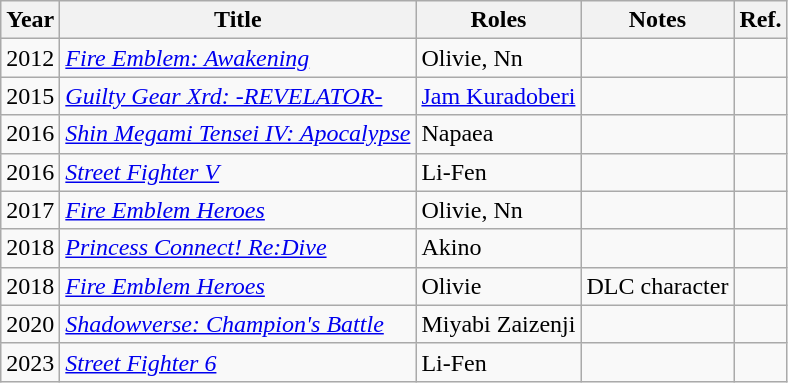<table class="wikitable sortable">
<tr>
<th>Year</th>
<th>Title</th>
<th>Roles</th>
<th>Notes</th>
<th>Ref.</th>
</tr>
<tr>
<td>2012</td>
<td><em><a href='#'>Fire Emblem: Awakening</a></em></td>
<td>Olivie, Nn</td>
<td></td>
<td></td>
</tr>
<tr>
<td>2015</td>
<td><em><a href='#'>Guilty Gear Xrd: -REVELATOR-</a></em></td>
<td><a href='#'>Jam Kuradoberi</a></td>
<td></td>
<td></td>
</tr>
<tr>
<td>2016</td>
<td><em><a href='#'>Shin Megami Tensei IV: Apocalypse</a></em></td>
<td>Napaea</td>
<td></td>
<td></td>
</tr>
<tr>
<td>2016</td>
<td><em><a href='#'>Street Fighter V</a></em></td>
<td>Li-Fen</td>
<td></td>
<td></td>
</tr>
<tr>
<td>2017</td>
<td><em><a href='#'>Fire Emblem Heroes</a></em></td>
<td>Olivie, Nn</td>
<td></td>
<td></td>
</tr>
<tr>
<td>2018</td>
<td><em><a href='#'>Princess Connect! Re:Dive</a></em></td>
<td>Akino</td>
<td></td>
<td></td>
</tr>
<tr>
<td>2018</td>
<td><em><a href='#'>Fire Emblem Heroes</a></em></td>
<td>Olivie</td>
<td>DLC character</td>
<td></td>
</tr>
<tr>
<td>2020</td>
<td><em><a href='#'>Shadowverse: Champion's Battle</a></em></td>
<td>Miyabi Zaizenji</td>
<td></td>
<td></td>
</tr>
<tr>
<td>2023</td>
<td><em><a href='#'>Street Fighter 6</a></em></td>
<td>Li-Fen</td>
<td></td>
<td></td>
</tr>
</table>
